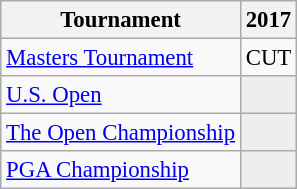<table class="wikitable" style="font-size:95%;text-align:center;">
<tr>
<th>Tournament</th>
<th>2017</th>
</tr>
<tr>
<td align=left><a href='#'>Masters Tournament</a></td>
<td>CUT</td>
</tr>
<tr>
<td align=left><a href='#'>U.S. Open</a></td>
<td style="background:#eeeeee;"></td>
</tr>
<tr>
<td align=left><a href='#'>The Open Championship</a></td>
<td style="background:#eeeeee;"></td>
</tr>
<tr>
<td align=left><a href='#'>PGA Championship</a></td>
<td style="background:#eeeeee;"></td>
</tr>
</table>
